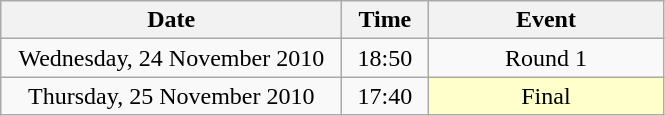<table class = "wikitable" style="text-align:center;">
<tr>
<th width=220>Date</th>
<th width=50>Time</th>
<th width=150>Event</th>
</tr>
<tr>
<td>Wednesday, 24 November 2010</td>
<td>18:50</td>
<td>Round 1</td>
</tr>
<tr>
<td>Thursday, 25 November 2010</td>
<td>17:40</td>
<td bgcolor=ffffcc>Final</td>
</tr>
</table>
